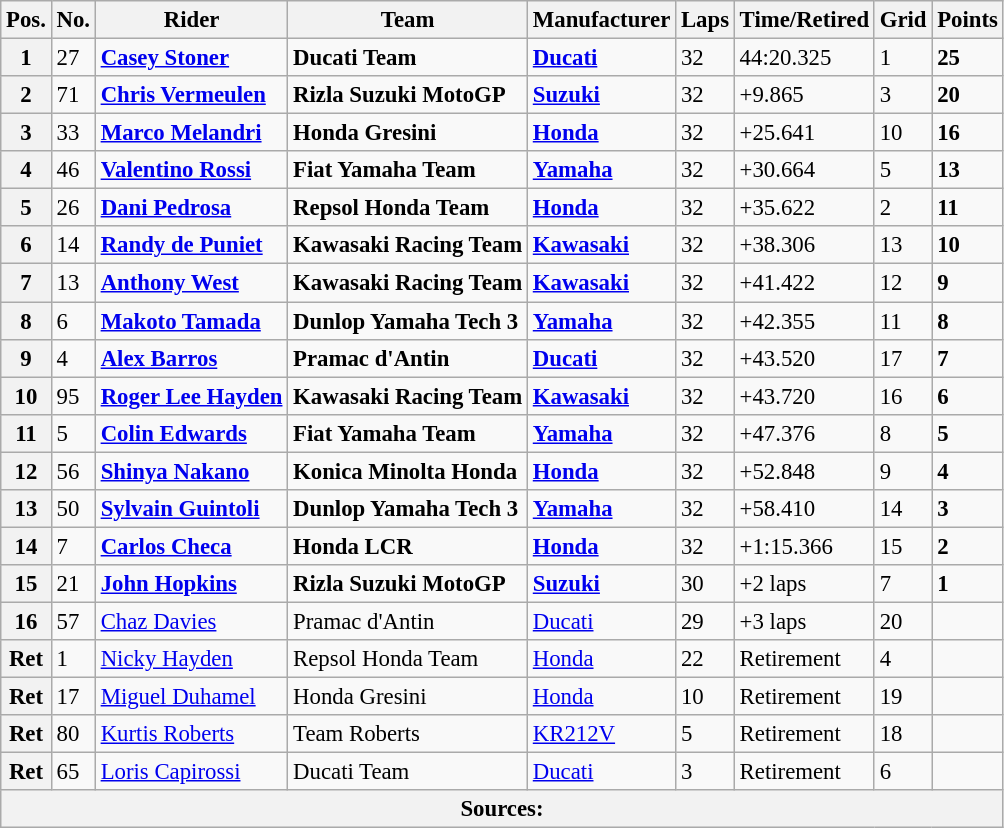<table class="wikitable" style="font-size: 95%;">
<tr>
<th>Pos.</th>
<th>No.</th>
<th>Rider</th>
<th>Team</th>
<th>Manufacturer</th>
<th>Laps</th>
<th>Time/Retired</th>
<th>Grid</th>
<th>Points</th>
</tr>
<tr>
<th>1</th>
<td>27</td>
<td> <strong><a href='#'>Casey Stoner</a></strong></td>
<td><strong>Ducati Team</strong></td>
<td><strong><a href='#'>Ducati</a></strong></td>
<td>32</td>
<td>44:20.325</td>
<td>1</td>
<td><strong>25</strong></td>
</tr>
<tr>
<th>2</th>
<td>71</td>
<td> <strong><a href='#'>Chris Vermeulen</a></strong></td>
<td><strong>Rizla Suzuki MotoGP</strong></td>
<td><strong><a href='#'>Suzuki</a></strong></td>
<td>32</td>
<td>+9.865</td>
<td>3</td>
<td><strong>20</strong></td>
</tr>
<tr>
<th>3</th>
<td>33</td>
<td> <strong><a href='#'>Marco Melandri</a></strong></td>
<td><strong>Honda Gresini</strong></td>
<td><strong><a href='#'>Honda</a></strong></td>
<td>32</td>
<td>+25.641</td>
<td>10</td>
<td><strong>16</strong></td>
</tr>
<tr>
<th>4</th>
<td>46</td>
<td> <strong><a href='#'>Valentino Rossi</a></strong></td>
<td><strong>Fiat Yamaha Team</strong></td>
<td><strong><a href='#'>Yamaha</a></strong></td>
<td>32</td>
<td>+30.664</td>
<td>5</td>
<td><strong>13</strong></td>
</tr>
<tr>
<th>5</th>
<td>26</td>
<td> <strong><a href='#'>Dani Pedrosa</a></strong></td>
<td><strong>Repsol Honda Team</strong></td>
<td><strong><a href='#'>Honda</a></strong></td>
<td>32</td>
<td>+35.622</td>
<td>2</td>
<td><strong>11</strong></td>
</tr>
<tr>
<th>6</th>
<td>14</td>
<td> <strong><a href='#'>Randy de Puniet</a></strong></td>
<td><strong>Kawasaki Racing Team</strong></td>
<td><strong><a href='#'>Kawasaki</a></strong></td>
<td>32</td>
<td>+38.306</td>
<td>13</td>
<td><strong>10</strong></td>
</tr>
<tr>
<th>7</th>
<td>13</td>
<td> <strong><a href='#'>Anthony West</a></strong></td>
<td><strong>Kawasaki Racing Team</strong></td>
<td><strong><a href='#'>Kawasaki</a></strong></td>
<td>32</td>
<td>+41.422</td>
<td>12</td>
<td><strong>9</strong></td>
</tr>
<tr>
<th>8</th>
<td>6</td>
<td> <strong><a href='#'>Makoto Tamada</a></strong></td>
<td><strong>Dunlop Yamaha Tech 3</strong></td>
<td><strong><a href='#'>Yamaha</a></strong></td>
<td>32</td>
<td>+42.355</td>
<td>11</td>
<td><strong>8</strong></td>
</tr>
<tr>
<th>9</th>
<td>4</td>
<td> <strong><a href='#'>Alex Barros</a></strong></td>
<td><strong>Pramac d'Antin</strong></td>
<td><strong><a href='#'>Ducati</a></strong></td>
<td>32</td>
<td>+43.520</td>
<td>17</td>
<td><strong>7</strong></td>
</tr>
<tr>
<th>10</th>
<td>95</td>
<td> <strong><a href='#'>Roger Lee Hayden</a></strong></td>
<td><strong>Kawasaki Racing Team</strong></td>
<td><strong><a href='#'>Kawasaki</a></strong></td>
<td>32</td>
<td>+43.720</td>
<td>16</td>
<td><strong>6</strong></td>
</tr>
<tr>
<th>11</th>
<td>5</td>
<td> <strong><a href='#'>Colin Edwards</a></strong></td>
<td><strong>Fiat Yamaha Team</strong></td>
<td><strong><a href='#'>Yamaha</a></strong></td>
<td>32</td>
<td>+47.376</td>
<td>8</td>
<td><strong>5</strong></td>
</tr>
<tr>
<th>12</th>
<td>56</td>
<td> <strong><a href='#'>Shinya Nakano</a></strong></td>
<td><strong>Konica Minolta Honda</strong></td>
<td><strong><a href='#'>Honda</a></strong></td>
<td>32</td>
<td>+52.848</td>
<td>9</td>
<td><strong>4</strong></td>
</tr>
<tr>
<th>13</th>
<td>50</td>
<td> <strong><a href='#'>Sylvain Guintoli</a></strong></td>
<td><strong>Dunlop Yamaha Tech 3</strong></td>
<td><strong><a href='#'>Yamaha</a></strong></td>
<td>32</td>
<td>+58.410</td>
<td>14</td>
<td><strong>3</strong></td>
</tr>
<tr>
<th>14</th>
<td>7</td>
<td> <strong><a href='#'>Carlos Checa</a></strong></td>
<td><strong>Honda LCR</strong></td>
<td><strong><a href='#'>Honda</a></strong></td>
<td>32</td>
<td>+1:15.366</td>
<td>15</td>
<td><strong>2</strong></td>
</tr>
<tr>
<th>15</th>
<td>21</td>
<td> <strong><a href='#'>John Hopkins</a></strong></td>
<td><strong>Rizla Suzuki MotoGP</strong></td>
<td><strong><a href='#'>Suzuki</a></strong></td>
<td>30</td>
<td>+2 laps</td>
<td>7</td>
<td><strong>1</strong></td>
</tr>
<tr>
<th>16</th>
<td>57</td>
<td> <a href='#'>Chaz Davies</a></td>
<td>Pramac d'Antin</td>
<td><a href='#'>Ducati</a></td>
<td>29</td>
<td>+3 laps</td>
<td>20</td>
<td></td>
</tr>
<tr>
<th>Ret</th>
<td>1</td>
<td> <a href='#'>Nicky Hayden</a></td>
<td>Repsol Honda Team</td>
<td><a href='#'>Honda</a></td>
<td>22</td>
<td>Retirement</td>
<td>4</td>
<td></td>
</tr>
<tr>
<th>Ret</th>
<td>17</td>
<td> <a href='#'>Miguel Duhamel</a></td>
<td>Honda Gresini</td>
<td><a href='#'>Honda</a></td>
<td>10</td>
<td>Retirement</td>
<td>19</td>
<td></td>
</tr>
<tr>
<th>Ret</th>
<td>80</td>
<td> <a href='#'>Kurtis Roberts</a></td>
<td>Team Roberts</td>
<td><a href='#'>KR212V</a></td>
<td>5</td>
<td>Retirement</td>
<td>18</td>
<td></td>
</tr>
<tr>
<th>Ret</th>
<td>65</td>
<td> <a href='#'>Loris Capirossi</a></td>
<td>Ducati Team</td>
<td><a href='#'>Ducati</a></td>
<td>3</td>
<td>Retirement</td>
<td>6</td>
<td></td>
</tr>
<tr>
<th colspan=9>Sources:</th>
</tr>
</table>
